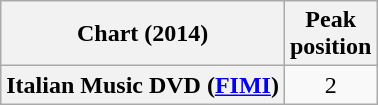<table class="wikitable sortable plainrowheaders">
<tr>
<th>Chart (2014)</th>
<th>Peak<br>position</th>
</tr>
<tr>
<th scope="row">Italian Music DVD (<a href='#'>FIMI</a>)</th>
<td style="text-align:center;">2</td>
</tr>
</table>
